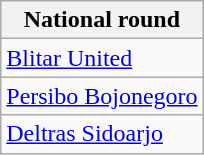<table class="wikitable">
<tr>
<th><strong>National round</strong></th>
</tr>
<tr>
<td><a href='#'>Blitar United</a></td>
</tr>
<tr>
<td><a href='#'>Persibo Bojonegoro</a></td>
</tr>
<tr>
<td><a href='#'>Deltras Sidoarjo</a></td>
</tr>
</table>
